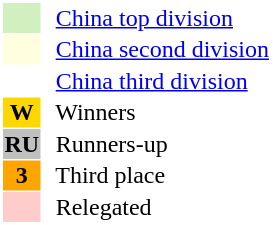<table style="border: 1px solid #ffffff; background-color: #ffffff" cellspacing="1" cellpadding="1">
<tr>
<td bgcolor="#D0F0C0" width="20"></td>
<td bgcolor="#ffffff" align="left">  <a href='#'>China top division</a></td>
</tr>
<tr>
<td bgcolor="#FFFFE0" width="20"></td>
<td bgcolor="#ffffff" align="left">  <a href='#'>China second division</a></td>
</tr>
<tr>
<th bgcolor="#ffffff" width="20"></th>
<td bgcolor="#ffffff" align="left">  <a href='#'>China third division</a></td>
</tr>
<tr>
<th bgcolor="#FFD700" width="20">W</th>
<td bgcolor="#ffffff" align="left">  Winners</td>
</tr>
<tr>
<th bgcolor="#C0C0C0" width="20">RU</th>
<td bgcolor="#ffffff" align="left">  Runners-up</td>
</tr>
<tr>
<th bgcolor="#FFA500" width="20">3</th>
<td bgcolor="#ffffff" align="left">  Third place</td>
</tr>
<tr>
<th bgcolor="#ffcccc" width="20"></th>
<td bgcolor="#ffffff" align="left">  Relegated</td>
</tr>
</table>
